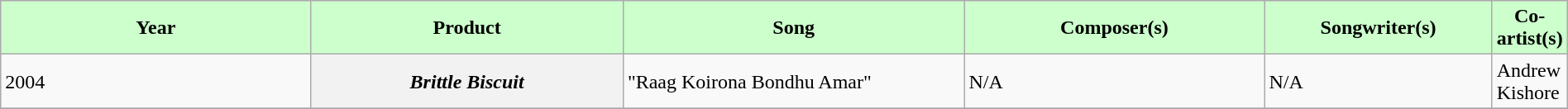<table class="wikitable plainrowheaders" width="100%" textcolor:#000;">
<tr style="background:#cfc; text-align:center;"'>
<td scope="col" width=21%><strong>Year</strong></td>
<td scope="col" width=21%><strong>Product</strong></td>
<td scope="col" width=23%><strong>Song</strong></td>
<td scope="col" width=20%><strong>Composer(s)</strong></td>
<td scope="col" width=20%><strong>Songwriter(s)</strong></td>
<td scope="col" width=21%><strong>Co-artist(s)</strong></td>
</tr>
<tr>
<td>2004</td>
<th><em>Brittle Biscuit</em></th>
<td>"Raag Koirona Bondhu Amar"</td>
<td>N/A</td>
<td>N/A</td>
<td>Andrew Kishore</td>
</tr>
<tr>
</tr>
</table>
